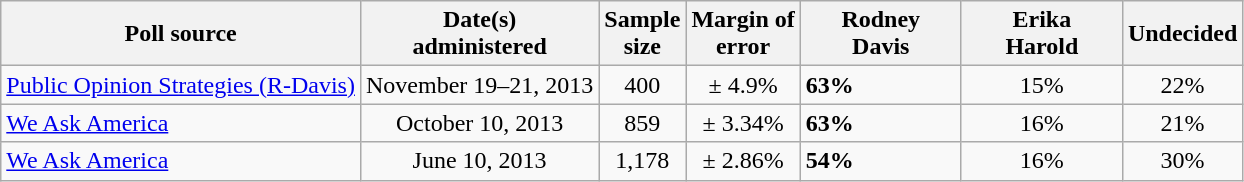<table class="wikitable">
<tr>
<th>Poll source</th>
<th>Date(s)<br>administered</th>
<th>Sample<br>size</th>
<th>Margin of<br>error</th>
<th style="width:100px;">Rodney<br>Davis</th>
<th style="width:100px;">Erika<br>Harold</th>
<th>Undecided</th>
</tr>
<tr>
<td><a href='#'>Public Opinion Strategies (R-Davis)</a></td>
<td align=center>November 19–21, 2013</td>
<td align=center>400</td>
<td align=center>± 4.9%</td>
<td><strong>63%</strong></td>
<td align=center>15%</td>
<td align=center>22%</td>
</tr>
<tr>
<td><a href='#'>We Ask America</a></td>
<td align=center>October 10, 2013</td>
<td align=center>859</td>
<td align=center>± 3.34%</td>
<td><strong>63%</strong></td>
<td align=center>16%</td>
<td align=center>21%</td>
</tr>
<tr>
<td><a href='#'>We Ask America</a></td>
<td align=center>June 10, 2013</td>
<td align=center>1,178</td>
<td align=center>± 2.86%</td>
<td><strong>54%</strong></td>
<td align=center>16%</td>
<td align=center>30%</td>
</tr>
</table>
